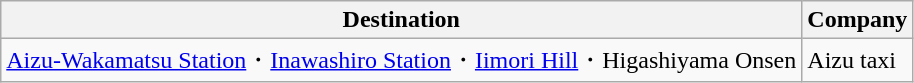<table class="wikitable">
<tr>
<th>Destination</th>
<th>Company</th>
</tr>
<tr>
<td><a href='#'>Aizu-Wakamatsu Station</a>・<a href='#'>Inawashiro Station</a>・<a href='#'>Iimori Hill</a>・Higashiyama Onsen</td>
<td>Aizu taxi</td>
</tr>
</table>
